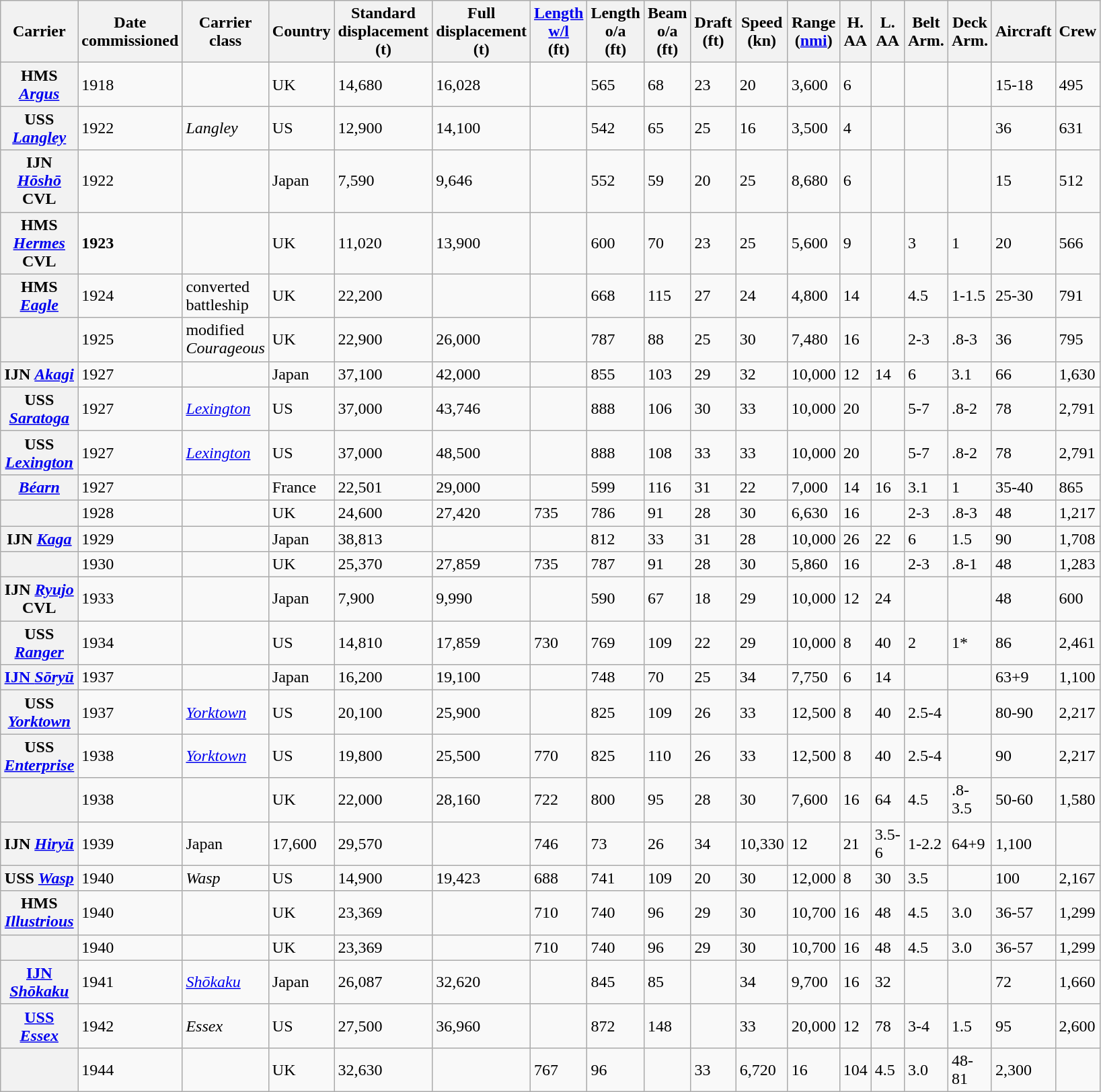<table class="wikitable sortable">
<tr>
<th scope="col" width="15">Carrier</th>
<th scope="col" width="5">Date commissioned</th>
<th scope="col" width="5">Carrier class</th>
<th>Country</th>
<th scope="col" width="5">Standard displacement (t)</th>
<th scope="col" width="5">Full displacement (t)</th>
<th scope="col" width="5"><a href='#'>Length w/l</a><br>(ft)</th>
<th scope="col" width="5">Length o/a<br>(ft)</th>
<th scope="col" width="5">Beam o/a<br>(ft)</th>
<th scope="col" width="5">Draft<br>(ft)</th>
<th scope="col" width="5">Speed (kn)</th>
<th scope="col" width="5">Range (<a href='#'>nmi</a>)</th>
<th scope="col" width="5">H. AA</th>
<th scope="col" width="5">L. AA</th>
<th scope="col" width="5">Belt Arm.</th>
<th scope="col" width="5">Deck Arm.</th>
<th scope="col" width="5">Aircraft</th>
<th scope="col" width="5">Crew</th>
</tr>
<tr>
<th>HMS <em><a href='#'>Argus</a></em></th>
<td>1918</td>
<td></td>
<td>UK</td>
<td>14,680</td>
<td>16,028</td>
<td></td>
<td>565</td>
<td>68</td>
<td>23</td>
<td>20</td>
<td>3,600</td>
<td>6</td>
<td></td>
<td></td>
<td></td>
<td>15-18</td>
<td>495</td>
</tr>
<tr>
<th>USS <em><a href='#'>Langley</a></em></th>
<td>1922</td>
<td><em>Langley</em></td>
<td>US</td>
<td>12,900</td>
<td>14,100</td>
<td></td>
<td>542</td>
<td>65</td>
<td>25</td>
<td>16</td>
<td>3,500</td>
<td>4</td>
<td></td>
<td></td>
<td></td>
<td>36</td>
<td>631</td>
</tr>
<tr>
<th>IJN <em><a href='#'>Hōshō</a></em> CVL</th>
<td>1922</td>
<td></td>
<td>Japan</td>
<td>7,590</td>
<td>9,646</td>
<td></td>
<td>552</td>
<td>59</td>
<td>20</td>
<td>25</td>
<td>8,680</td>
<td>6</td>
<td></td>
<td></td>
<td></td>
<td>15</td>
<td>512</td>
</tr>
<tr>
<th>HMS <em><a href='#'>Hermes</a></em> CVL</th>
<td><strong>1923</strong></td>
<td></td>
<td>UK</td>
<td>11,020</td>
<td>13,900</td>
<td></td>
<td>600</td>
<td>70</td>
<td>23</td>
<td>25</td>
<td>5,600</td>
<td>9</td>
<td></td>
<td>3</td>
<td>1</td>
<td>20</td>
<td>566</td>
</tr>
<tr>
<th>HMS <em><a href='#'>Eagle</a></em></th>
<td>1924</td>
<td>converted battleship</td>
<td>UK</td>
<td>22,200</td>
<td></td>
<td></td>
<td>668</td>
<td>115</td>
<td>27</td>
<td>24</td>
<td>4,800</td>
<td>14</td>
<td></td>
<td>4.5</td>
<td>1-1.5</td>
<td>25-30</td>
<td>791</td>
</tr>
<tr>
<th></th>
<td>1925</td>
<td>modified <em>Courageous</em></td>
<td>UK</td>
<td>22,900</td>
<td>26,000</td>
<td></td>
<td>787</td>
<td>88</td>
<td>25</td>
<td>30</td>
<td>7,480</td>
<td>16</td>
<td></td>
<td>2-3</td>
<td>.8-3</td>
<td>36</td>
<td>795</td>
</tr>
<tr>
<th>IJN <em><a href='#'>Akagi</a></em></th>
<td>1927</td>
<td></td>
<td>Japan</td>
<td>37,100</td>
<td>42,000</td>
<td></td>
<td>855</td>
<td>103</td>
<td>29</td>
<td>32</td>
<td>10,000</td>
<td>12</td>
<td>14</td>
<td>6</td>
<td>3.1</td>
<td>66</td>
<td>1,630</td>
</tr>
<tr>
<th>USS <em><a href='#'>Saratoga</a></em></th>
<td>1927</td>
<td><em><a href='#'>Lexington</a></em></td>
<td>US</td>
<td>37,000</td>
<td>43,746</td>
<td></td>
<td>888</td>
<td>106</td>
<td>30</td>
<td>33</td>
<td>10,000</td>
<td>20</td>
<td></td>
<td>5-7</td>
<td>.8-2</td>
<td>78</td>
<td>2,791</td>
</tr>
<tr>
<th>USS <em><a href='#'>Lexington</a></em></th>
<td>1927</td>
<td><em><a href='#'>Lexington</a></em></td>
<td>US</td>
<td>37,000</td>
<td>48,500</td>
<td></td>
<td>888</td>
<td>108</td>
<td>33</td>
<td>33</td>
<td>10,000</td>
<td>20</td>
<td></td>
<td>5-7</td>
<td>.8-2</td>
<td>78</td>
<td>2,791</td>
</tr>
<tr>
<th><em><a href='#'>Béarn</a></em></th>
<td>1927</td>
<td></td>
<td>France</td>
<td>22,501</td>
<td>29,000</td>
<td></td>
<td>599</td>
<td>116</td>
<td>31</td>
<td>22</td>
<td>7,000</td>
<td>14</td>
<td>16</td>
<td>3.1</td>
<td>1</td>
<td>35-40</td>
<td>865</td>
</tr>
<tr>
<th></th>
<td>1928</td>
<td></td>
<td>UK</td>
<td>24,600</td>
<td>27,420</td>
<td>735</td>
<td>786</td>
<td>91</td>
<td>28</td>
<td>30</td>
<td>6,630</td>
<td>16</td>
<td></td>
<td>2-3</td>
<td>.8-3</td>
<td>48</td>
<td>1,217</td>
</tr>
<tr>
<th>IJN <em><a href='#'>Kaga</a></em></th>
<td>1929</td>
<td></td>
<td>Japan</td>
<td>38,813</td>
<td></td>
<td></td>
<td>812</td>
<td>33</td>
<td>31</td>
<td>28</td>
<td>10,000</td>
<td>26</td>
<td>22</td>
<td>6</td>
<td>1.5</td>
<td>90</td>
<td>1,708</td>
</tr>
<tr>
<th></th>
<td>1930</td>
<td></td>
<td>UK</td>
<td>25,370</td>
<td>27,859</td>
<td>735</td>
<td>787</td>
<td>91</td>
<td>28</td>
<td>30</td>
<td>5,860</td>
<td>16</td>
<td></td>
<td>2-3</td>
<td>.8-1</td>
<td>48</td>
<td>1,283</td>
</tr>
<tr>
<th>IJN <em><a href='#'>Ryujo</a></em> CVL</th>
<td>1933</td>
<td></td>
<td>Japan</td>
<td>7,900</td>
<td>9,990</td>
<td></td>
<td>590</td>
<td>67</td>
<td>18</td>
<td>29</td>
<td>10,000</td>
<td>12</td>
<td>24</td>
<td></td>
<td></td>
<td>48</td>
<td>600</td>
</tr>
<tr>
<th>USS <em><a href='#'>Ranger</a></em></th>
<td>1934</td>
<td></td>
<td>US</td>
<td>14,810</td>
<td>17,859</td>
<td>730</td>
<td>769</td>
<td>109</td>
<td>22</td>
<td>29</td>
<td>10,000</td>
<td>8</td>
<td>40</td>
<td>2</td>
<td>1*</td>
<td>86</td>
<td>2,461</td>
</tr>
<tr>
<th><a href='#'>IJN <em>Sōryū</em></a></th>
<td>1937</td>
<td></td>
<td>Japan</td>
<td>16,200</td>
<td>19,100</td>
<td></td>
<td>748</td>
<td>70</td>
<td>25</td>
<td>34</td>
<td>7,750</td>
<td>6</td>
<td>14</td>
<td></td>
<td></td>
<td>63+9</td>
<td>1,100</td>
</tr>
<tr>
<th>USS <em><a href='#'>Yorktown</a></em></th>
<td>1937</td>
<td><em><a href='#'>Yorktown</a></em></td>
<td>US</td>
<td>20,100</td>
<td>25,900</td>
<td></td>
<td>825</td>
<td>109</td>
<td>26</td>
<td>33</td>
<td>12,500</td>
<td>8</td>
<td>40</td>
<td>2.5-4</td>
<td></td>
<td>80-90</td>
<td>2,217</td>
</tr>
<tr>
<th>USS <em><a href='#'>Enterprise</a></em></th>
<td>1938</td>
<td><em><a href='#'>Yorktown</a></em></td>
<td>US</td>
<td>19,800</td>
<td>25,500</td>
<td>770</td>
<td>825</td>
<td>110</td>
<td>26</td>
<td>33</td>
<td>12,500</td>
<td>8</td>
<td>40</td>
<td>2.5-4</td>
<td></td>
<td>90</td>
<td>2,217</td>
</tr>
<tr>
<th></th>
<td>1938</td>
<td></td>
<td>UK</td>
<td>22,000</td>
<td>28,160</td>
<td>722</td>
<td>800</td>
<td>95</td>
<td>28</td>
<td>30</td>
<td>7,600</td>
<td>16</td>
<td>64</td>
<td>4.5</td>
<td>.8-3.5</td>
<td>50-60</td>
<td>1,580</td>
</tr>
<tr>
<th>IJN <em><a href='#'>Hiryū</a></em></th>
<td>1939</td>
<td>Japan</td>
<td>17,600</td>
<td>29,570</td>
<td></td>
<td>746</td>
<td>73</td>
<td>26</td>
<td>34</td>
<td>10,330</td>
<td>12</td>
<td>21</td>
<td>3.5-6</td>
<td>1-2.2</td>
<td>64+9</td>
<td>1,100</td>
</tr>
<tr>
<th>USS <em><a href='#'>Wasp</a></em></th>
<td>1940</td>
<td><em>Wasp</em></td>
<td>US</td>
<td>14,900</td>
<td>19,423</td>
<td>688</td>
<td>741</td>
<td>109</td>
<td>20</td>
<td>30</td>
<td>12,000</td>
<td>8</td>
<td>30</td>
<td>3.5</td>
<td></td>
<td>100</td>
<td>2,167</td>
</tr>
<tr>
<th>HMS <em><a href='#'>Illustrious</a></em></th>
<td>1940</td>
<td></td>
<td>UK</td>
<td>23,369</td>
<td></td>
<td>710</td>
<td>740</td>
<td>96</td>
<td>29</td>
<td>30</td>
<td>10,700</td>
<td>16</td>
<td>48</td>
<td>4.5</td>
<td>3.0</td>
<td>36-57</td>
<td>1,299</td>
</tr>
<tr>
<th></th>
<td>1940</td>
<td></td>
<td>UK</td>
<td>23,369</td>
<td></td>
<td>710</td>
<td>740</td>
<td>96</td>
<td>29</td>
<td>30</td>
<td>10,700</td>
<td>16</td>
<td>48</td>
<td>4.5</td>
<td>3.0</td>
<td>36-57</td>
<td>1,299</td>
</tr>
<tr>
<th><a href='#'>IJN <em>Shōkaku</em></a></th>
<td>1941</td>
<td><em><a href='#'>Shōkaku</a></em></td>
<td>Japan</td>
<td>26,087</td>
<td>32,620</td>
<td></td>
<td>845</td>
<td>85</td>
<td></td>
<td>34</td>
<td>9,700</td>
<td>16</td>
<td>32</td>
<td></td>
<td></td>
<td>72</td>
<td>1,660</td>
</tr>
<tr>
<th><a href='#'>USS <em>Essex</em></a></th>
<td>1942</td>
<td><em>Essex</em></td>
<td>US</td>
<td>27,500</td>
<td>36,960</td>
<td></td>
<td>872</td>
<td>148</td>
<td></td>
<td>33</td>
<td>20,000</td>
<td>12</td>
<td>78</td>
<td>3-4</td>
<td>1.5</td>
<td>95</td>
<td>2,600</td>
</tr>
<tr>
<th></th>
<td>1944</td>
<td></td>
<td>UK</td>
<td>32,630</td>
<td></td>
<td>767</td>
<td>96</td>
<td></td>
<td>33</td>
<td>6,720</td>
<td>16</td>
<td>104</td>
<td>4.5</td>
<td>3.0</td>
<td>48-81</td>
<td>2,300</td>
</tr>
</table>
